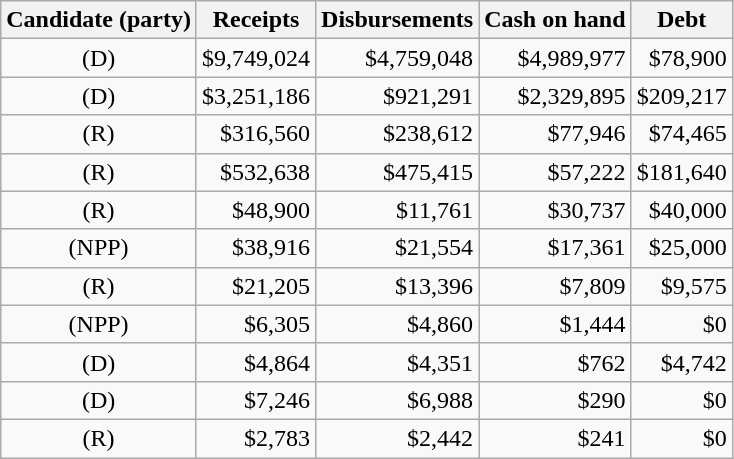<table class="wikitable sortable" style="text-align:center">
<tr>
<th>Candidate (party)</th>
<th>Receipts</th>
<th>Disbursements</th>
<th>Cash on hand</th>
<th>Debt</th>
</tr>
<tr>
<td> (D)</td>
<td align=right>$9,749,024</td>
<td align=right>$4,759,048</td>
<td align=right>$4,989,977</td>
<td align=right>$78,900</td>
</tr>
<tr>
<td> (D)</td>
<td align=right>$3,251,186</td>
<td align=right>$921,291</td>
<td align=right>$2,329,895</td>
<td align=right>$209,217</td>
</tr>
<tr>
<td> (R)</td>
<td align=right>$316,560</td>
<td align=right>$238,612</td>
<td align=right>$77,946</td>
<td align=right>$74,465</td>
</tr>
<tr>
<td> (R)</td>
<td align=right>$532,638</td>
<td align=right>$475,415</td>
<td align=right>$57,222</td>
<td align=right>$181,640</td>
</tr>
<tr>
<td> (R)</td>
<td align=right>$48,900</td>
<td align=right>$11,761</td>
<td align=right>$30,737</td>
<td align=right>$40,000</td>
</tr>
<tr>
<td> (NPP)</td>
<td align=right>$38,916</td>
<td align=right>$21,554</td>
<td align=right>$17,361</td>
<td align=right>$25,000</td>
</tr>
<tr>
<td> (R)</td>
<td align=right>$21,205</td>
<td align=right>$13,396</td>
<td align=right>$7,809</td>
<td align=right>$9,575</td>
</tr>
<tr>
<td> (NPP)</td>
<td align=right>$6,305</td>
<td align=right>$4,860</td>
<td align=right>$1,444</td>
<td align=right>$0</td>
</tr>
<tr>
<td> (D)</td>
<td align=right>$4,864</td>
<td align=right>$4,351</td>
<td align=right>$762</td>
<td align=right>$4,742</td>
</tr>
<tr>
<td> (D)</td>
<td align=right>$7,246</td>
<td align=right>$6,988</td>
<td align=right>$290</td>
<td align=right>$0</td>
</tr>
<tr>
<td> (R)</td>
<td align=right>$2,783</td>
<td align=right>$2,442</td>
<td align=right>$241</td>
<td align=right>$0</td>
</tr>
</table>
